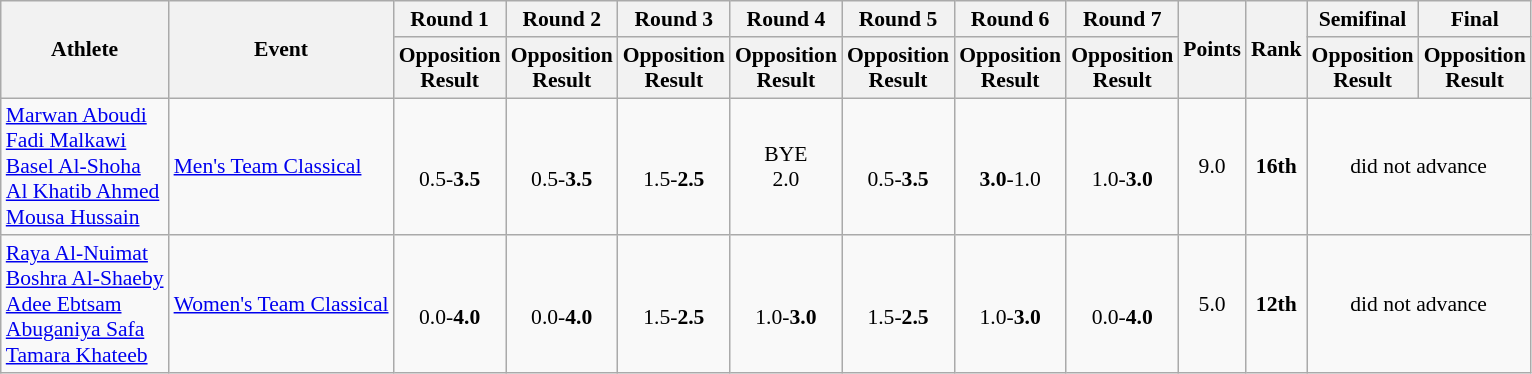<table class=wikitable style="font-size:90%">
<tr>
<th rowspan=2>Athlete</th>
<th rowspan=2>Event</th>
<th>Round 1</th>
<th>Round 2</th>
<th>Round 3</th>
<th>Round 4</th>
<th>Round 5</th>
<th>Round 6</th>
<th>Round 7</th>
<th rowspan=2>Points</th>
<th rowspan=2>Rank</th>
<th>Semifinal</th>
<th>Final</th>
</tr>
<tr>
<th>Opposition<br>Result</th>
<th>Opposition<br>Result</th>
<th>Opposition<br>Result</th>
<th>Opposition<br>Result</th>
<th>Opposition<br>Result</th>
<th>Opposition<br>Result</th>
<th>Opposition<br>Result</th>
<th>Opposition<br>Result</th>
<th>Opposition<br>Result</th>
</tr>
<tr>
<td><a href='#'>Marwan Aboudi</a><br><a href='#'>Fadi Malkawi</a><br><a href='#'>Basel Al-Shoha</a><br><a href='#'>Al Khatib Ahmed</a><br><a href='#'>Mousa Hussain</a></td>
<td><a href='#'>Men's Team Classical</a></td>
<td align=center><br>0.5-<strong>3.5</strong></td>
<td align=center><br>0.5-<strong>3.5</strong></td>
<td align=center><br>1.5-<strong>2.5</strong></td>
<td align=center>BYE<br>2.0</td>
<td align=center><br>0.5-<strong>3.5</strong></td>
<td align=center><br><strong>3.0</strong>-1.0</td>
<td align=center><br>1.0-<strong>3.0</strong></td>
<td align=center>9.0</td>
<td align=center><strong>16th</strong></td>
<td style="text-align:center;" colspan="7">did not advance</td>
</tr>
<tr>
<td><a href='#'>Raya Al-Nuimat</a><br><a href='#'>Boshra Al-Shaeby</a><br><a href='#'>Adee Ebtsam</a><br><a href='#'>Abuganiya Safa</a><br><a href='#'>Tamara Khateeb</a></td>
<td><a href='#'>Women's Team Classical</a></td>
<td align=center><br>0.0-<strong>4.0</strong></td>
<td align=center><br>0.0-<strong>4.0</strong></td>
<td align=center><br>1.5-<strong>2.5</strong></td>
<td align=center><br>1.0-<strong>3.0</strong></td>
<td align=center><br>1.5-<strong>2.5</strong></td>
<td align=center><br>1.0-<strong>3.0</strong></td>
<td align=center><br>0.0-<strong>4.0</strong></td>
<td align=center>5.0</td>
<td align=center><strong>12th</strong></td>
<td style="text-align:center;" colspan="7">did not advance</td>
</tr>
</table>
